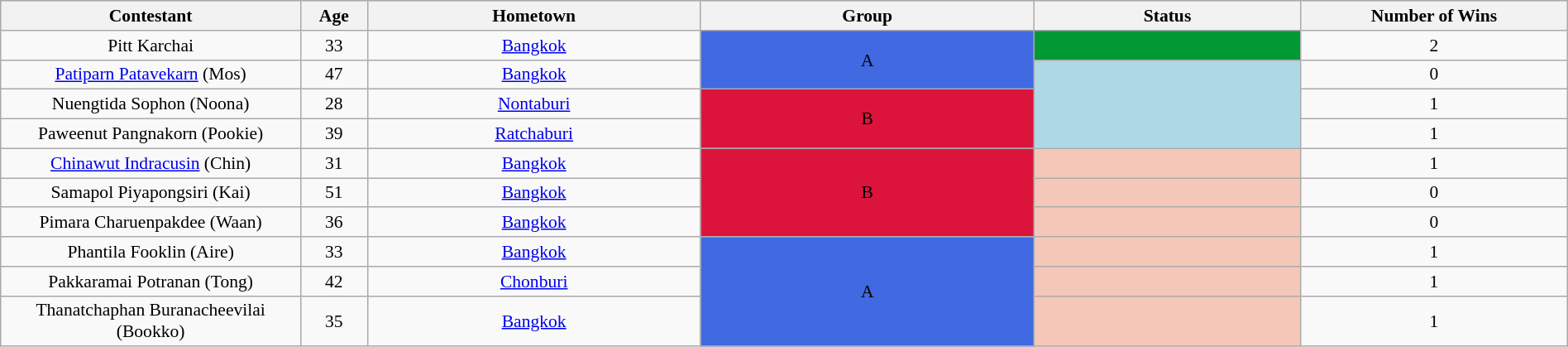<table class="wikitable sortable" style="text-align:center; font-size:90%; width:100%;">
<tr style="background:#C1D8FF;">
<th style="width:18%;">Contestant</th>
<th style="width:4%;">Age</th>
<th style="width:20%;">Hometown</th>
<th style="width:20%;">Group</th>
<th style="width:16%;">Status</th>
<th style="width:16%;">Number of Wins</th>
</tr>
<tr>
<td>Pitt Karchai</td>
<td>33</td>
<td><a href='#'>Bangkok</a></td>
<td rowspan="2" style="background:#4169E1"><span>A</span></td>
<td bgcolor=009933><span> </span></td>
<td>2</td>
</tr>
<tr>
<td><a href='#'>Patiparn Patavekarn</a> (Mos)</td>
<td>47</td>
<td><a href='#'>Bangkok</a></td>
<td rowspan="3" bgcolor=lightblue></td>
<td>0</td>
</tr>
<tr>
<td>Nuengtida Sophon (Noona)</td>
<td>28</td>
<td><a href='#'>Nontaburi</a></td>
<td rowspan="2" style="background:#DC143C"><span>B</span></td>
<td>1</td>
</tr>
<tr>
<td>Paweenut Pangnakorn (Pookie)</td>
<td>39</td>
<td><a href='#'>Ratchaburi</a></td>
<td>1</td>
</tr>
<tr>
<td><a href='#'>Chinawut Indracusin</a> (Chin)</td>
<td>31</td>
<td><a href='#'>Bangkok</a></td>
<td rowspan="3" style="background:#DC143C"><span>B</span></td>
<td style="background:#f4c7b8; text-align:center;"></td>
<td>1</td>
</tr>
<tr>
<td>Samapol Piyapongsiri (Kai)</td>
<td>51</td>
<td><a href='#'>Bangkok</a></td>
<td style="background:#f4c7b8; text-align:center;"></td>
<td>0</td>
</tr>
<tr>
<td>Pimara Charuenpakdee (Waan)</td>
<td>36</td>
<td><a href='#'>Bangkok</a></td>
<td style="background:#f4c7b8; text-align:center;"></td>
<td>0</td>
</tr>
<tr>
<td>Phantila Fooklin (Aire)</td>
<td>33</td>
<td><a href='#'>Bangkok</a></td>
<td rowspan="3" style="background:#4169E1"><span>A</span></td>
<td style="background:#f4c7b8; text-align:center;"></td>
<td>1</td>
</tr>
<tr>
<td>Pakkaramai Potranan (Tong)</td>
<td>42</td>
<td><a href='#'>Chonburi</a></td>
<td style="background:#f4c7b8; text-align:center;"></td>
<td>1</td>
</tr>
<tr>
<td>Thanatchaphan Buranacheevilai (Bookko)</td>
<td>35</td>
<td><a href='#'>Bangkok</a></td>
<td style="background:#f4c7b8; text-align:center;"></td>
<td>1</td>
</tr>
</table>
